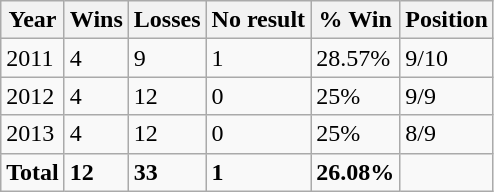<table class="wikitable">
<tr>
<th>Year</th>
<th>Wins</th>
<th>Losses</th>
<th>No result</th>
<th>% Win</th>
<th>Position</th>
</tr>
<tr>
<td>2011</td>
<td>4</td>
<td>9</td>
<td>1</td>
<td>28.57%</td>
<td>9/10</td>
</tr>
<tr>
<td>2012</td>
<td>4</td>
<td>12</td>
<td>0</td>
<td>25%</td>
<td>9/9</td>
</tr>
<tr>
<td>2013</td>
<td>4</td>
<td>12</td>
<td>0</td>
<td>25%</td>
<td>8/9</td>
</tr>
<tr>
<td><strong>Total</strong></td>
<td><strong>12</strong></td>
<td><strong>33</strong></td>
<td><strong>1</strong></td>
<td><strong>26.08%</strong></td>
<td></td>
</tr>
</table>
